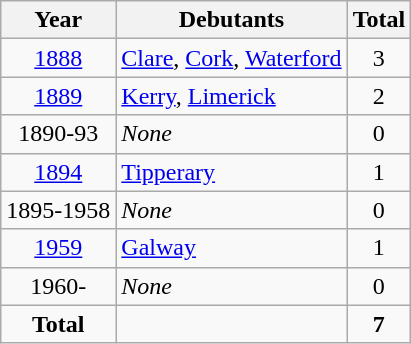<table class="wikitable" style="text-align:center">
<tr>
<th>Year</th>
<th>Debutants</th>
<th>Total</th>
</tr>
<tr>
<td><a href='#'>1888</a></td>
<td style="text-align:left"> <a href='#'>Clare</a>,  <a href='#'>Cork</a>,  <a href='#'>Waterford</a></td>
<td>3</td>
</tr>
<tr>
<td><a href='#'>1889</a></td>
<td style="text-align:left"> <a href='#'>Kerry</a>,  <a href='#'>Limerick</a></td>
<td>2</td>
</tr>
<tr>
<td>1890-93</td>
<td style="text-align:left"><em>None</em></td>
<td>0</td>
</tr>
<tr>
<td><a href='#'>1894</a></td>
<td style="text-align:left"> <a href='#'>Tipperary</a></td>
<td>1</td>
</tr>
<tr>
<td>1895-1958</td>
<td style="text-align:left"><em>None</em></td>
<td>0</td>
</tr>
<tr>
<td><a href='#'>1959</a></td>
<td style="text-align:left"> <a href='#'>Galway</a></td>
<td>1</td>
</tr>
<tr>
<td>1960-</td>
<td style="text-align:left"><em>None</em></td>
<td>0</td>
</tr>
<tr>
<td><strong>Total</strong></td>
<td style="text-align:left"></td>
<td><strong>7</strong></td>
</tr>
</table>
